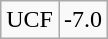<table class="wikitable" style="border: none;">
<tr align="center">
</tr>
<tr align="center">
<td>UCF</td>
<td>-7.0</td>
</tr>
</table>
